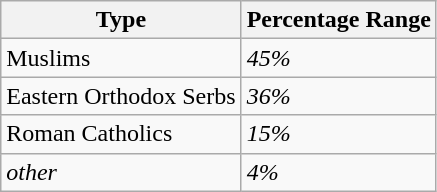<table class="wikitable">
<tr>
<th>Type</th>
<th>Percentage Range</th>
</tr>
<tr>
<td>Muslims</td>
<td><em>45%</em></td>
</tr>
<tr>
<td Eastern Orthodox Christians>Eastern Orthodox Serbs</td>
<td><em>36%</em></td>
</tr>
<tr>
<td>Roman Catholics</td>
<td><em>15%</em></td>
</tr>
<tr>
<td><em>other</em></td>
<td><em>4%</em></td>
</tr>
</table>
